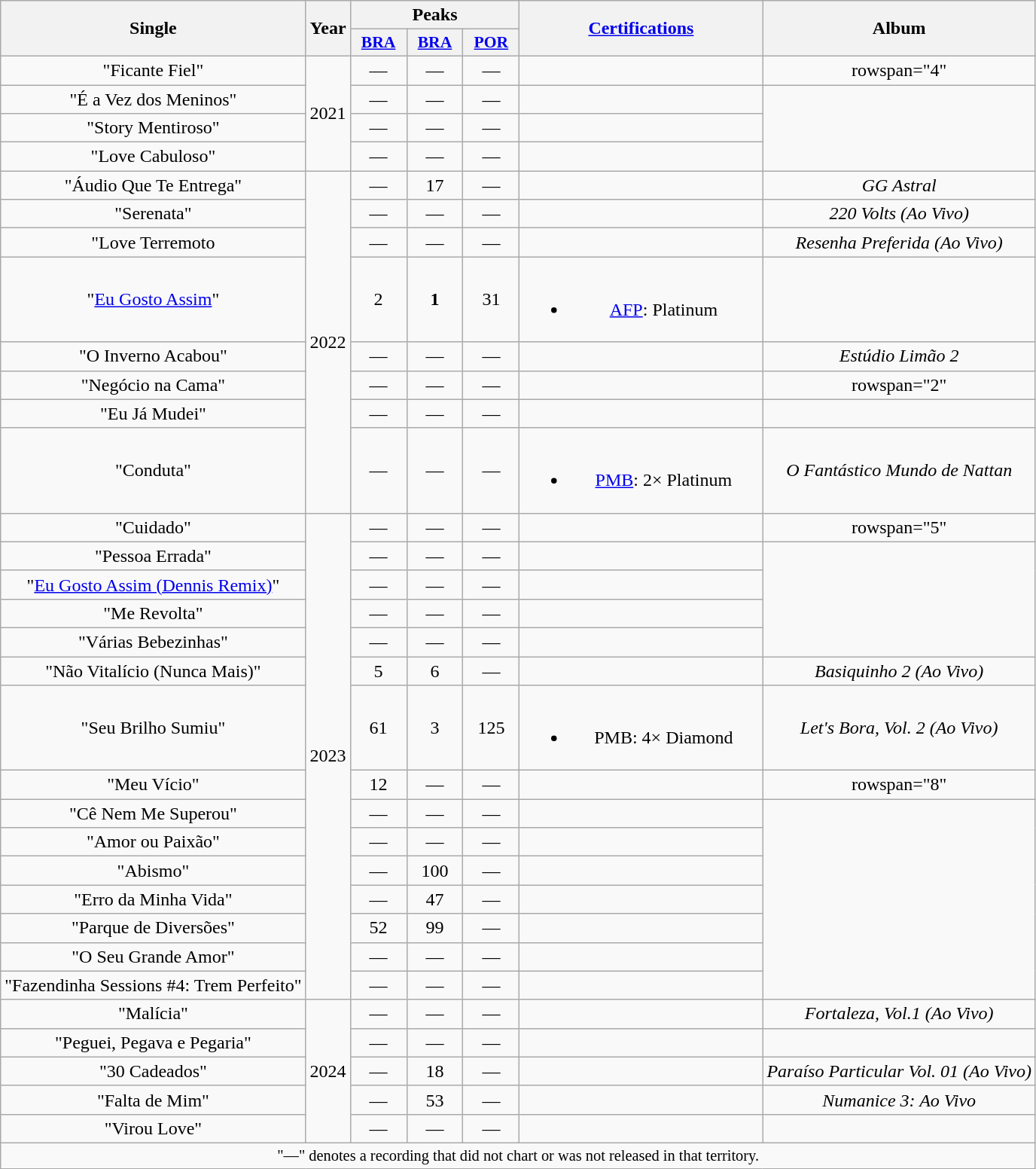<table class="wikitable plainrowheaders" style="text-align:center;">
<tr>
<th rowspan="2" align="center">Single</th>
<th rowspan="2" align="center">Year</th>
<th colspan="3">Peaks</th>
<th rowspan="2" style="width:13em;"><a href='#'>Certifications</a></th>
<th rowspan="2" align="center">Album</th>
</tr>
<tr>
<th scope="col" style="width:3em;font-size:90%;"><a href='#'>BRA</a></th>
<th scope="col" style="width:3em;font-size:90%;"><a href='#'>BRA<br></a></th>
<th scope="col" style="width:3em;font-size:90%;"><a href='#'>POR</a></th>
</tr>
<tr>
<td>"Ficante Fiel" </td>
<td rowspan="4">2021</td>
<td>—</td>
<td>—</td>
<td>—</td>
<td></td>
<td>rowspan="4" </td>
</tr>
<tr>
<td>"É a Vez dos Meninos" </td>
<td>—</td>
<td>—</td>
<td>—</td>
<td></td>
</tr>
<tr>
<td>"Story Mentiroso" </td>
<td>—</td>
<td>—</td>
<td>—</td>
<td></td>
</tr>
<tr>
<td>"Love Cabuloso" </td>
<td>—</td>
<td>—</td>
<td>—</td>
<td></td>
</tr>
<tr>
<td>"Áudio Que Te Entrega" </td>
<td rowspan="8">2022</td>
<td>—</td>
<td>17 </td>
<td>—</td>
<td></td>
<td><em>GG Astral</em></td>
</tr>
<tr>
<td>"Serenata" </td>
<td>—</td>
<td>—</td>
<td>—</td>
<td></td>
<td><em>220 Volts (Ao Vivo)</em></td>
</tr>
<tr>
<td>"Love Terremoto </td>
<td>—</td>
<td>—</td>
<td>—</td>
<td></td>
<td><em>Resenha Preferida (Ao Vivo)</em></td>
</tr>
<tr>
<td>"<a href='#'>Eu Gosto Assim</a>" </td>
<td>2</td>
<td><strong>1</strong> </td>
<td>31</td>
<td><br><ul><li><a href='#'>AFP</a>: Platinum</li></ul></td>
<td></td>
</tr>
<tr>
<td>"O Inverno Acabou" </td>
<td>—</td>
<td>—</td>
<td>—</td>
<td></td>
<td><em>Estúdio Limão 2</em></td>
</tr>
<tr>
<td>"Negócio na Cama" </td>
<td>—</td>
<td>—</td>
<td>—</td>
<td></td>
<td>rowspan="2" </td>
</tr>
<tr>
<td>"Eu Já Mudei" </td>
<td>—</td>
<td>—</td>
<td>—</td>
<td></td>
</tr>
<tr>
<td>"Conduta" </td>
<td>—</td>
<td>—</td>
<td>—</td>
<td><br><ul><li><a href='#'>PMB</a>: 2× Platinum</li></ul></td>
<td><em>O Fantástico Mundo de Nattan</em></td>
</tr>
<tr>
<td>"Cuidado" </td>
<td rowspan="15">2023</td>
<td>—</td>
<td>—</td>
<td>—</td>
<td></td>
<td>rowspan="5" </td>
</tr>
<tr>
<td>"Pessoa Errada" </td>
<td>—</td>
<td>—</td>
<td>—</td>
<td></td>
</tr>
<tr>
<td>"<a href='#'>Eu Gosto Assim (Dennis Remix)</a>" </td>
<td>—</td>
<td>—</td>
<td>—</td>
<td></td>
</tr>
<tr>
<td>"Me Revolta" </td>
<td>—</td>
<td>—</td>
<td>—</td>
<td></td>
</tr>
<tr>
<td>"Várias Bebezinhas" </td>
<td>—</td>
<td>—</td>
<td>—</td>
<td></td>
</tr>
<tr>
<td>"Não Vitalício (Nunca Mais)" </td>
<td>5</td>
<td>6 </td>
<td>—</td>
<td></td>
<td><em>Basiquinho 2 (Ao Vivo)</em></td>
</tr>
<tr>
<td>"Seu Brilho Sumiu" </td>
<td>61</td>
<td>3 </td>
<td>125</td>
<td><br><ul><li>PMB: 4× Diamond</li></ul></td>
<td><em>Let's Bora, Vol. 2 (Ao Vivo)</em></td>
</tr>
<tr>
<td>"Meu Vício" </td>
<td>12</td>
<td>—</td>
<td>—</td>
<td></td>
<td>rowspan="8" </td>
</tr>
<tr>
<td>"Cê Nem Me Superou" </td>
<td>—</td>
<td>—</td>
<td>—</td>
<td></td>
</tr>
<tr>
<td>"Amor ou Paixão" </td>
<td>—</td>
<td>—</td>
<td>—</td>
<td></td>
</tr>
<tr>
<td>"Abismo" </td>
<td>—</td>
<td>100 </td>
<td>—</td>
<td></td>
</tr>
<tr>
<td>"Erro da Minha Vida" </td>
<td>—</td>
<td>47 </td>
<td>—</td>
<td></td>
</tr>
<tr>
<td>"Parque de Diversões" </td>
<td>52 </td>
<td>99 </td>
<td>—</td>
<td></td>
</tr>
<tr>
<td>"O Seu Grande Amor" </td>
<td>—</td>
<td>—</td>
<td>—</td>
<td></td>
</tr>
<tr>
<td>"Fazendinha Sessions #4: Trem Perfeito" </td>
<td>—</td>
<td>—</td>
<td>—</td>
<td></td>
</tr>
<tr>
<td>"Malícia" </td>
<td rowspan="5">2024</td>
<td>—</td>
<td>—</td>
<td>—</td>
<td></td>
<td><em>Fortaleza, Vol.1 (Ao Vivo)</em></td>
</tr>
<tr>
<td>"Peguei, Pegava e Pegaria" </td>
<td>—</td>
<td>—</td>
<td>—</td>
<td></td>
<td></td>
</tr>
<tr>
<td>"30 Cadeados" </td>
<td>—</td>
<td>18 </td>
<td>—</td>
<td></td>
<td><em>Paraíso Particular Vol. 01 (Ao Vivo)</em></td>
</tr>
<tr>
<td>"Falta de Mim" </td>
<td>—</td>
<td>53 </td>
<td>—</td>
<td></td>
<td><em>Numanice 3: Ao Vivo</em></td>
</tr>
<tr>
<td>"Virou Love" </td>
<td>—</td>
<td>—</td>
<td>—</td>
<td></td>
<td></td>
</tr>
<tr>
<td colspan="8" style="font-size:85%">"—" denotes a recording that did not chart or was not released in that territory.</td>
</tr>
</table>
